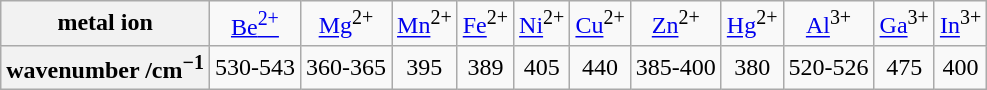<table class="wikitable" style="text-align:center">
<tr>
<th>metal ion</th>
<td><a href='#'>Be<sup>2+</sup></a></td>
<td><a href='#'>Mg</a><sup>2+</sup></td>
<td><a href='#'>Mn</a><sup>2+</sup></td>
<td><a href='#'>Fe</a><sup>2+</sup></td>
<td><a href='#'>Ni</a><sup>2+</sup></td>
<td><a href='#'>Cu</a><sup>2+</sup></td>
<td><a href='#'>Zn</a><sup>2+</sup></td>
<td><a href='#'>Hg</a><sup>2+</sup></td>
<td><a href='#'>Al</a><sup>3+</sup></td>
<td><a href='#'>Ga</a><sup>3+</sup></td>
<td><a href='#'>In</a><sup>3+</sup></td>
</tr>
<tr>
<th>wavenumber /cm<sup>−1</sup></th>
<td>530-543</td>
<td>360-365</td>
<td>395</td>
<td>389</td>
<td>405</td>
<td>440</td>
<td>385-400</td>
<td>380</td>
<td>520-526</td>
<td>475</td>
<td>400</td>
</tr>
</table>
